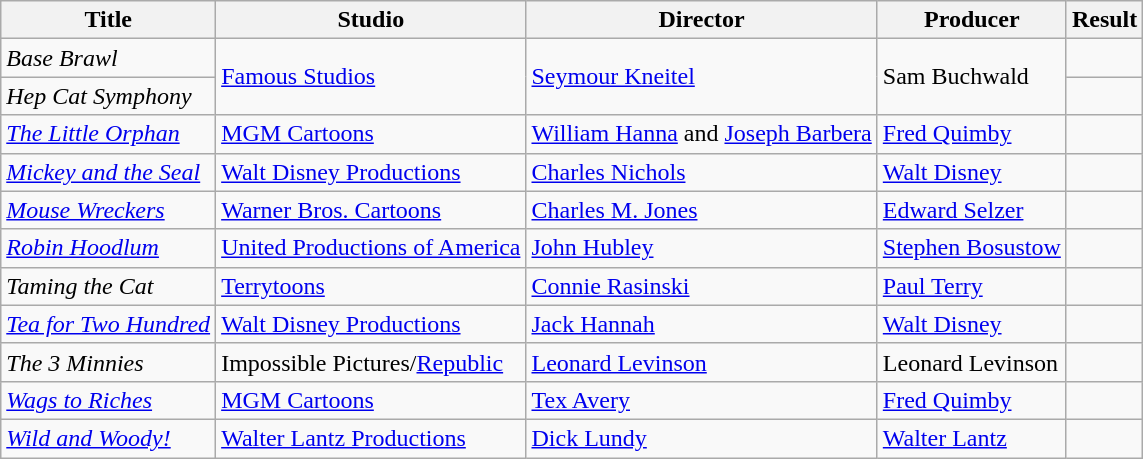<table class="wikitable">
<tr>
<th>Title</th>
<th>Studio</th>
<th>Director</th>
<th>Producer</th>
<th>Result</th>
</tr>
<tr>
<td><em>Base Brawl</em></td>
<td rowspan="2"><a href='#'>Famous Studios</a></td>
<td rowspan="2"><a href='#'>Seymour Kneitel</a></td>
<td rowspan="2">Sam Buchwald</td>
<td> </td>
</tr>
<tr>
<td><em>Hep Cat Symphony</em></td>
<td> </td>
</tr>
<tr>
<td><em><a href='#'>The Little Orphan</a></em></td>
<td><a href='#'>MGM Cartoons</a></td>
<td><a href='#'>William Hanna</a> and <a href='#'>Joseph Barbera</a></td>
<td><a href='#'>Fred Quimby</a></td>
<td> </td>
</tr>
<tr>
<td><em><a href='#'>Mickey and the Seal</a></em></td>
<td><a href='#'>Walt Disney Productions</a></td>
<td><a href='#'>Charles Nichols</a></td>
<td><a href='#'>Walt Disney</a></td>
<td> </td>
</tr>
<tr>
<td><em><a href='#'>Mouse Wreckers</a></em></td>
<td><a href='#'>Warner Bros. Cartoons</a></td>
<td><a href='#'>Charles M. Jones</a></td>
<td><a href='#'>Edward Selzer</a></td>
<td> </td>
</tr>
<tr>
<td><em><a href='#'>Robin Hoodlum</a></em></td>
<td><a href='#'>United Productions of America</a></td>
<td><a href='#'>John Hubley</a></td>
<td><a href='#'>Stephen Bosustow</a></td>
<td> </td>
</tr>
<tr>
<td><em>Taming the Cat</em></td>
<td><a href='#'>Terrytoons</a></td>
<td><a href='#'>Connie Rasinski</a></td>
<td><a href='#'>Paul Terry</a></td>
<td> </td>
</tr>
<tr>
<td><em><a href='#'>Tea for Two Hundred</a></em></td>
<td><a href='#'>Walt Disney Productions</a></td>
<td><a href='#'>Jack Hannah</a></td>
<td><a href='#'>Walt Disney</a></td>
<td> </td>
</tr>
<tr>
<td><em>The 3 Minnies</em></td>
<td>Impossible Pictures/<a href='#'>Republic</a></td>
<td><a href='#'>Leonard Levinson</a></td>
<td>Leonard Levinson</td>
<td> </td>
</tr>
<tr>
<td><em><a href='#'>Wags to Riches</a></em></td>
<td><a href='#'>MGM Cartoons</a></td>
<td><a href='#'>Tex Avery</a></td>
<td><a href='#'>Fred Quimby</a></td>
<td> </td>
</tr>
<tr>
<td><em><a href='#'>Wild and Woody!</a></em></td>
<td><a href='#'>Walter Lantz Productions</a></td>
<td><a href='#'>Dick Lundy</a></td>
<td><a href='#'>Walter Lantz</a></td>
<td> </td>
</tr>
</table>
